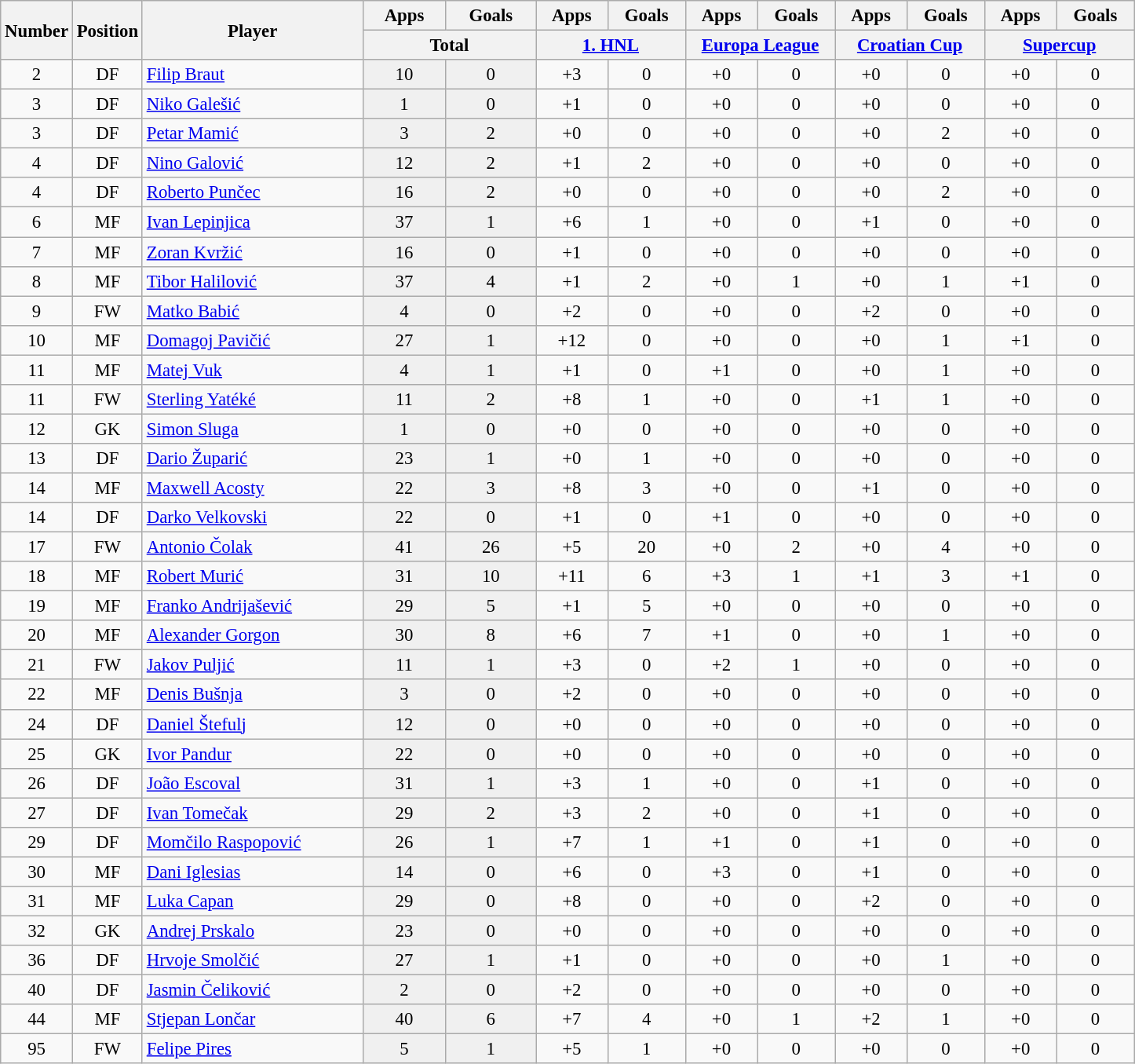<table class="wikitable sortable" style="font-size: 95%; text-align: center;">
<tr>
<th width=40 rowspan="2" align="center">Number</th>
<th width=40 rowspan="2" align="center">Position</th>
<th width=180 rowspan="2" align="center">Player</th>
<th>Apps</th>
<th>Goals</th>
<th>Apps</th>
<th>Goals</th>
<th>Apps</th>
<th>Goals</th>
<th>Apps</th>
<th>Goals</th>
<th>Apps</th>
<th>Goals</th>
</tr>
<tr>
<th class="unsortable" width=140 colspan="2" align="center">Total</th>
<th class="unsortable" width=120 colspan="2" align="center"><a href='#'>1. HNL</a></th>
<th class="unsortable" width=120 colspan="2" align="center"><a href='#'>Europa League</a></th>
<th class="unsortable" width=120 colspan="2" align="center"><a href='#'>Croatian Cup</a></th>
<th class="unsortable" width=120 colspan="2" align="center"><a href='#'>Supercup</a></th>
</tr>
<tr>
<td>2</td>
<td>DF</td>
<td style="text-align:left;"> <a href='#'>Filip Braut</a></td>
<td style="background: #F0F0F0">10</td>
<td style="background: #F0F0F0">0</td>
<td>+3</td>
<td>0</td>
<td>+0</td>
<td>0</td>
<td>+0</td>
<td>0</td>
<td>+0</td>
<td>0</td>
</tr>
<tr>
<td>3</td>
<td>DF</td>
<td style="text-align:left;"> <a href='#'>Niko Galešić</a></td>
<td style="background: #F0F0F0">1</td>
<td style="background: #F0F0F0">0</td>
<td>+1</td>
<td>0</td>
<td>+0</td>
<td>0</td>
<td>+0</td>
<td>0</td>
<td>+0</td>
<td>0</td>
</tr>
<tr>
<td>3</td>
<td>DF</td>
<td style="text-align:left;"> <a href='#'>Petar Mamić</a></td>
<td style="background: #F0F0F0">3</td>
<td style="background: #F0F0F0">2</td>
<td>+0</td>
<td>0</td>
<td>+0</td>
<td>0</td>
<td>+0</td>
<td>2</td>
<td>+0</td>
<td>0</td>
</tr>
<tr>
<td>4</td>
<td>DF</td>
<td style="text-align:left;"> <a href='#'>Nino Galović</a></td>
<td style="background: #F0F0F0">12</td>
<td style="background: #F0F0F0">2</td>
<td>+1</td>
<td>2</td>
<td>+0</td>
<td>0</td>
<td>+0</td>
<td>0</td>
<td>+0</td>
<td>0</td>
</tr>
<tr>
<td>4</td>
<td>DF</td>
<td style="text-align:left;"> <a href='#'>Roberto Punčec</a></td>
<td style="background: #F0F0F0">16</td>
<td style="background: #F0F0F0">2</td>
<td>+0</td>
<td>0</td>
<td>+0</td>
<td>0</td>
<td>+0</td>
<td>2</td>
<td>+0</td>
<td>0</td>
</tr>
<tr>
<td>6</td>
<td>MF</td>
<td style="text-align:left;"> <a href='#'>Ivan Lepinjica</a></td>
<td style="background: #F0F0F0">37</td>
<td style="background: #F0F0F0">1</td>
<td>+6</td>
<td>1</td>
<td>+0</td>
<td>0</td>
<td>+1</td>
<td>0</td>
<td>+0</td>
<td>0</td>
</tr>
<tr>
<td>7</td>
<td>MF</td>
<td style="text-align:left;"> <a href='#'>Zoran Kvržić</a></td>
<td style="background: #F0F0F0">16</td>
<td style="background: #F0F0F0">0</td>
<td>+1</td>
<td>0</td>
<td>+0</td>
<td>0</td>
<td>+0</td>
<td>0</td>
<td>+0</td>
<td>0</td>
</tr>
<tr>
<td>8</td>
<td>MF</td>
<td style="text-align:left;"> <a href='#'>Tibor Halilović</a></td>
<td style="background: #F0F0F0">37</td>
<td style="background: #F0F0F0">4</td>
<td>+1</td>
<td>2</td>
<td>+0</td>
<td>1</td>
<td>+0</td>
<td>1</td>
<td>+1</td>
<td>0</td>
</tr>
<tr>
<td>9</td>
<td>FW</td>
<td style="text-align:left;"> <a href='#'>Matko Babić</a></td>
<td style="background: #F0F0F0">4</td>
<td style="background: #F0F0F0">0</td>
<td>+2</td>
<td>0</td>
<td>+0</td>
<td>0</td>
<td>+2</td>
<td>0</td>
<td>+0</td>
<td>0</td>
</tr>
<tr>
<td>10</td>
<td>MF</td>
<td style="text-align:left;"> <a href='#'>Domagoj Pavičić</a></td>
<td style="background: #F0F0F0">27</td>
<td style="background: #F0F0F0">1</td>
<td>+12</td>
<td>0</td>
<td>+0</td>
<td>0</td>
<td>+0</td>
<td>1</td>
<td>+1</td>
<td>0</td>
</tr>
<tr>
<td>11</td>
<td>MF</td>
<td style="text-align:left;"> <a href='#'>Matej Vuk</a></td>
<td style="background: #F0F0F0">4</td>
<td style="background: #F0F0F0">1</td>
<td>+1</td>
<td>0</td>
<td>+1</td>
<td>0</td>
<td>+0</td>
<td>1</td>
<td>+0</td>
<td>0</td>
</tr>
<tr>
<td>11</td>
<td>FW</td>
<td style="text-align:left;"> <a href='#'>Sterling Yatéké</a></td>
<td style="background: #F0F0F0">11</td>
<td style="background: #F0F0F0">2</td>
<td>+8</td>
<td>1</td>
<td>+0</td>
<td>0</td>
<td>+1</td>
<td>1</td>
<td>+0</td>
<td>0</td>
</tr>
<tr>
<td>12</td>
<td>GK</td>
<td style="text-align:left;"> <a href='#'>Simon Sluga</a></td>
<td style="background: #F0F0F0">1</td>
<td style="background: #F0F0F0">0</td>
<td>+0</td>
<td>0</td>
<td>+0</td>
<td>0</td>
<td>+0</td>
<td>0</td>
<td>+0</td>
<td>0</td>
</tr>
<tr>
<td>13</td>
<td>DF</td>
<td style="text-align:left;"> <a href='#'>Dario Župarić</a></td>
<td style="background: #F0F0F0">23</td>
<td style="background: #F0F0F0">1</td>
<td>+0</td>
<td>1</td>
<td>+0</td>
<td>0</td>
<td>+0</td>
<td>0</td>
<td>+0</td>
<td>0</td>
</tr>
<tr>
<td>14</td>
<td>MF</td>
<td style="text-align:left;"> <a href='#'>Maxwell Acosty</a></td>
<td style="background: #F0F0F0">22</td>
<td style="background: #F0F0F0">3</td>
<td>+8</td>
<td>3</td>
<td>+0</td>
<td>0</td>
<td>+1</td>
<td>0</td>
<td>+0</td>
<td>0</td>
</tr>
<tr>
<td>14</td>
<td>DF</td>
<td style="text-align:left;"> <a href='#'>Darko Velkovski</a></td>
<td style="background: #F0F0F0">22</td>
<td style="background: #F0F0F0">0</td>
<td>+1</td>
<td>0</td>
<td>+1</td>
<td>0</td>
<td>+0</td>
<td>0</td>
<td>+0</td>
<td>0</td>
</tr>
<tr>
<td>17</td>
<td>FW</td>
<td style="text-align:left;"> <a href='#'>Antonio Čolak</a></td>
<td style="background: #F0F0F0">41</td>
<td style="background: #F0F0F0">26</td>
<td>+5</td>
<td>20</td>
<td>+0</td>
<td>2</td>
<td>+0</td>
<td>4</td>
<td>+0</td>
<td>0</td>
</tr>
<tr>
<td>18</td>
<td>MF</td>
<td style="text-align:left;"> <a href='#'>Robert Murić</a></td>
<td style="background: #F0F0F0">31</td>
<td style="background: #F0F0F0">10</td>
<td>+11</td>
<td>6</td>
<td>+3</td>
<td>1</td>
<td>+1</td>
<td>3</td>
<td>+1</td>
<td>0</td>
</tr>
<tr>
<td>19</td>
<td>MF</td>
<td style="text-align:left;"> <a href='#'>Franko Andrijašević</a></td>
<td style="background: #F0F0F0">29</td>
<td style="background: #F0F0F0">5</td>
<td>+1</td>
<td>5</td>
<td>+0</td>
<td>0</td>
<td>+0</td>
<td>0</td>
<td>+0</td>
<td>0</td>
</tr>
<tr>
<td>20</td>
<td>MF</td>
<td style="text-align:left;"> <a href='#'>Alexander Gorgon</a></td>
<td style="background: #F0F0F0">30</td>
<td style="background: #F0F0F0">8</td>
<td>+6</td>
<td>7</td>
<td>+1</td>
<td>0</td>
<td>+0</td>
<td>1</td>
<td>+0</td>
<td>0</td>
</tr>
<tr>
<td>21</td>
<td>FW</td>
<td style="text-align:left;"> <a href='#'>Jakov Puljić</a></td>
<td style="background: #F0F0F0">11</td>
<td style="background: #F0F0F0">1</td>
<td>+3</td>
<td>0</td>
<td>+2</td>
<td>1</td>
<td>+0</td>
<td>0</td>
<td>+0</td>
<td>0</td>
</tr>
<tr>
<td>22</td>
<td>MF</td>
<td style="text-align:left;"> <a href='#'>Denis Bušnja</a></td>
<td style="background: #F0F0F0">3</td>
<td style="background: #F0F0F0">0</td>
<td>+2</td>
<td>0</td>
<td>+0</td>
<td>0</td>
<td>+0</td>
<td>0</td>
<td>+0</td>
<td>0</td>
</tr>
<tr>
<td>24</td>
<td>DF</td>
<td style="text-align:left;"> <a href='#'>Daniel Štefulj</a></td>
<td style="background: #F0F0F0">12</td>
<td style="background: #F0F0F0">0</td>
<td>+0</td>
<td>0</td>
<td>+0</td>
<td>0</td>
<td>+0</td>
<td>0</td>
<td>+0</td>
<td>0</td>
</tr>
<tr>
<td>25</td>
<td>GK</td>
<td style="text-align:left;"> <a href='#'>Ivor Pandur</a></td>
<td style="background: #F0F0F0">22</td>
<td style="background: #F0F0F0">0</td>
<td>+0</td>
<td>0</td>
<td>+0</td>
<td>0</td>
<td>+0</td>
<td>0</td>
<td>+0</td>
<td>0</td>
</tr>
<tr>
<td>26</td>
<td>DF</td>
<td style="text-align:left;"> <a href='#'>João Escoval</a></td>
<td style="background: #F0F0F0">31</td>
<td style="background: #F0F0F0">1</td>
<td>+3</td>
<td>1</td>
<td>+0</td>
<td>0</td>
<td>+1</td>
<td>0</td>
<td>+0</td>
<td>0</td>
</tr>
<tr>
<td>27</td>
<td>DF</td>
<td style="text-align:left;"> <a href='#'>Ivan Tomečak</a></td>
<td style="background: #F0F0F0">29</td>
<td style="background: #F0F0F0">2</td>
<td>+3</td>
<td>2</td>
<td>+0</td>
<td>0</td>
<td>+1</td>
<td>0</td>
<td>+0</td>
<td>0</td>
</tr>
<tr>
<td>29</td>
<td>DF</td>
<td style="text-align:left;"> <a href='#'>Momčilo Raspopović</a></td>
<td style="background: #F0F0F0">26</td>
<td style="background: #F0F0F0">1</td>
<td>+7</td>
<td>1</td>
<td>+1</td>
<td>0</td>
<td>+1</td>
<td>0</td>
<td>+0</td>
<td>0</td>
</tr>
<tr>
<td>30</td>
<td>MF</td>
<td style="text-align:left;"> <a href='#'>Dani Iglesias</a></td>
<td style="background: #F0F0F0">14</td>
<td style="background: #F0F0F0">0</td>
<td>+6</td>
<td>0</td>
<td>+3</td>
<td>0</td>
<td>+1</td>
<td>0</td>
<td>+0</td>
<td>0</td>
</tr>
<tr>
<td>31</td>
<td>MF</td>
<td style="text-align:left;"> <a href='#'>Luka Capan</a></td>
<td style="background: #F0F0F0">29</td>
<td style="background: #F0F0F0">0</td>
<td>+8</td>
<td>0</td>
<td>+0</td>
<td>0</td>
<td>+2</td>
<td>0</td>
<td>+0</td>
<td>0</td>
</tr>
<tr>
<td>32</td>
<td>GK</td>
<td style="text-align:left;"> <a href='#'>Andrej Prskalo</a></td>
<td style="background: #F0F0F0">23</td>
<td style="background: #F0F0F0">0</td>
<td>+0</td>
<td>0</td>
<td>+0</td>
<td>0</td>
<td>+0</td>
<td>0</td>
<td>+0</td>
<td>0</td>
</tr>
<tr>
<td>36</td>
<td>DF</td>
<td style="text-align:left;"> <a href='#'>Hrvoje Smolčić</a></td>
<td style="background: #F0F0F0">27</td>
<td style="background: #F0F0F0">1</td>
<td>+1</td>
<td>0</td>
<td>+0</td>
<td>0</td>
<td>+0</td>
<td>1</td>
<td>+0</td>
<td>0</td>
</tr>
<tr>
<td>40</td>
<td>DF</td>
<td style="text-align:left;"> <a href='#'>Jasmin Čeliković</a></td>
<td style="background: #F0F0F0">2</td>
<td style="background: #F0F0F0">0</td>
<td>+2</td>
<td>0</td>
<td>+0</td>
<td>0</td>
<td>+0</td>
<td>0</td>
<td>+0</td>
<td>0</td>
</tr>
<tr>
<td>44</td>
<td>MF</td>
<td style="text-align:left;"> <a href='#'>Stjepan Lončar</a></td>
<td style="background: #F0F0F0">40</td>
<td style="background: #F0F0F0">6</td>
<td>+7</td>
<td>4</td>
<td>+0</td>
<td>1</td>
<td>+2</td>
<td>1</td>
<td>+0</td>
<td>0</td>
</tr>
<tr>
<td>95</td>
<td>FW</td>
<td style="text-align:left;"> <a href='#'>Felipe Pires</a></td>
<td style="background: #F0F0F0">5</td>
<td style="background: #F0F0F0">1</td>
<td>+5</td>
<td>1</td>
<td>+0</td>
<td>0</td>
<td>+0</td>
<td>0</td>
<td>+0</td>
<td>0</td>
</tr>
</table>
